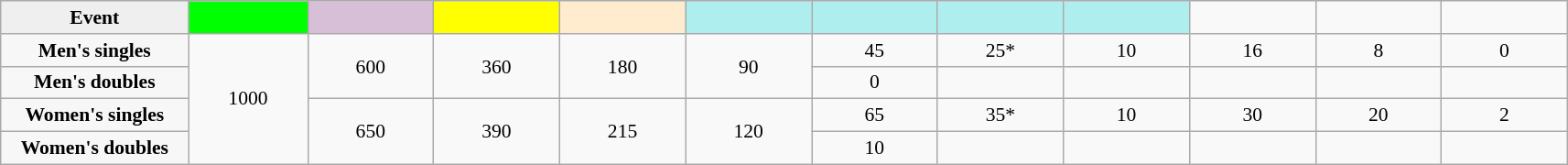<table class="wikitable nowrap" style=font-size:90%;text-align:center>
<tr>
<td style="width:130px; background:#efefef;"><strong>Event</strong></td>
<td style="width:80px; background:lime;"></td>
<td style="width:85px; background:thistle;"></td>
<td style="width:85px; background:#ff0;"></td>
<td style="width:85px; background:#ffebcd;"></td>
<td style="width:85px; background:#afeeee;"></td>
<td style="width:85px; background:#afeeee;"></td>
<td style="width:85px; background:#afeeee;"></td>
<td style="width:85px; background:#afeeee;"></td>
<td width=85></td>
<td width=85></td>
<td width=85></td>
</tr>
<tr>
<th style="background:#f7f7f7;">Men's singles</th>
<td rowspan=4>1000</td>
<td rowspan=2>600</td>
<td rowspan=2>360</td>
<td rowspan=2>180</td>
<td rowspan=2>90</td>
<td>45</td>
<td>25*</td>
<td>10</td>
<td>16</td>
<td>8</td>
<td>0</td>
</tr>
<tr>
<th style="background:#f7f7f7;">Men's doubles</th>
<td>0</td>
<td></td>
<td></td>
<td></td>
<td></td>
<td></td>
</tr>
<tr>
<th style="background:#f7f7f7;">Women's singles</th>
<td rowspan=2>650</td>
<td rowspan=2>390</td>
<td rowspan=2>215</td>
<td rowspan=2>120</td>
<td>65</td>
<td>35*</td>
<td>10</td>
<td>30</td>
<td>20</td>
<td>2</td>
</tr>
<tr>
<th style="background:#f7f7f7;">Women's doubles</th>
<td>10</td>
<td></td>
<td></td>
<td></td>
<td></td>
<td></td>
</tr>
</table>
